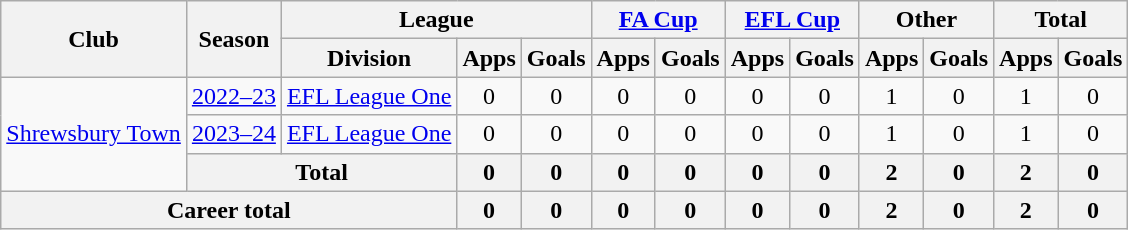<table class="wikitable" style="text-align:center;">
<tr>
<th rowspan="2">Club</th>
<th rowspan="2">Season</th>
<th colspan="3">League</th>
<th colspan="2"><a href='#'>FA Cup</a></th>
<th colspan="2"><a href='#'>EFL Cup</a></th>
<th colspan="2">Other</th>
<th colspan="2">Total</th>
</tr>
<tr>
<th>Division</th>
<th>Apps</th>
<th>Goals</th>
<th>Apps</th>
<th>Goals</th>
<th>Apps</th>
<th>Goals</th>
<th>Apps</th>
<th>Goals</th>
<th>Apps</th>
<th>Goals</th>
</tr>
<tr>
<td rowspan="3"><a href='#'>Shrewsbury Town</a></td>
<td><a href='#'>2022–23</a></td>
<td><a href='#'>EFL League One</a></td>
<td>0</td>
<td>0</td>
<td>0</td>
<td>0</td>
<td>0</td>
<td>0</td>
<td>1</td>
<td>0</td>
<td>1</td>
<td>0</td>
</tr>
<tr>
<td><a href='#'>2023–24</a></td>
<td><a href='#'>EFL League One</a></td>
<td>0</td>
<td>0</td>
<td>0</td>
<td>0</td>
<td>0</td>
<td>0</td>
<td>1</td>
<td>0</td>
<td>1</td>
<td>0</td>
</tr>
<tr>
<th colspan="2">Total</th>
<th>0</th>
<th>0</th>
<th>0</th>
<th>0</th>
<th>0</th>
<th>0</th>
<th>2</th>
<th>0</th>
<th>2</th>
<th>0</th>
</tr>
<tr>
<th colspan="3">Career total</th>
<th>0</th>
<th>0</th>
<th>0</th>
<th>0</th>
<th>0</th>
<th>0</th>
<th>2</th>
<th>0</th>
<th>2</th>
<th>0</th>
</tr>
</table>
